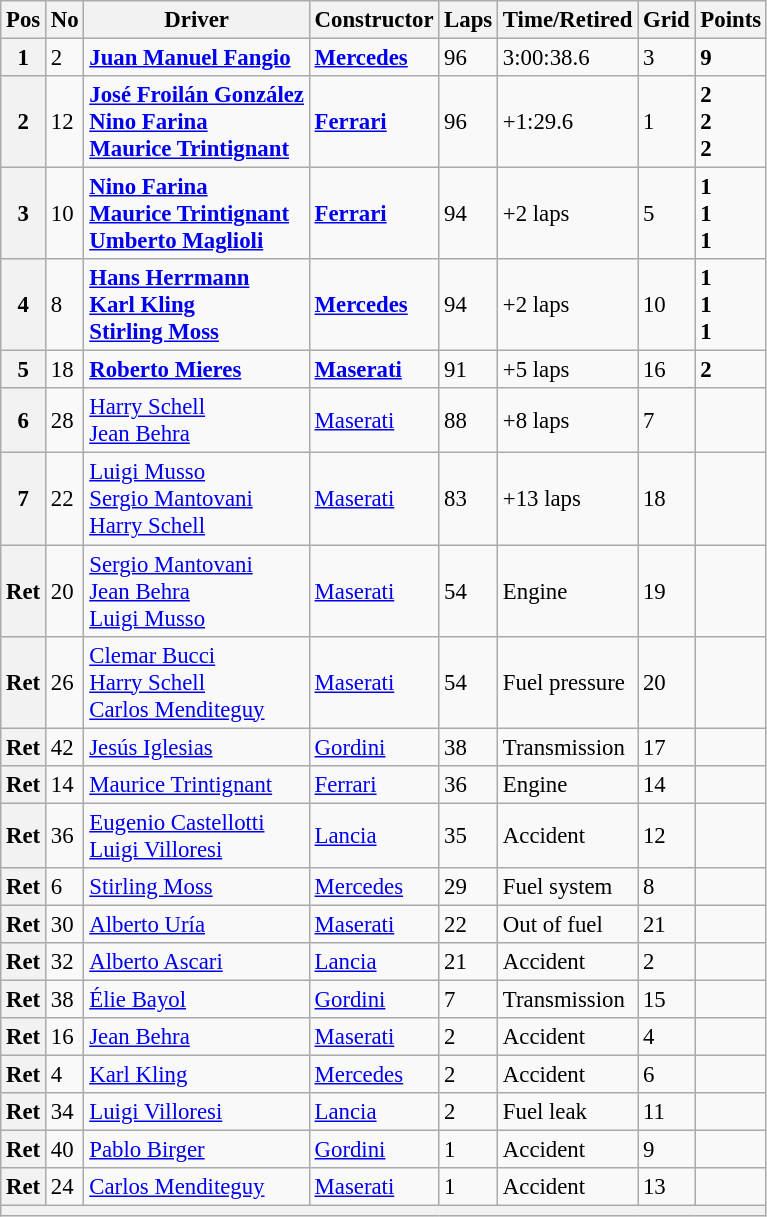<table class="wikitable" style="font-size: 95%;">
<tr>
<th>Pos</th>
<th>No</th>
<th>Driver</th>
<th>Constructor</th>
<th>Laps</th>
<th>Time/Retired</th>
<th>Grid</th>
<th>Points</th>
</tr>
<tr>
<th>1</th>
<td>2</td>
<td> <strong><a href='#'>Juan Manuel Fangio</a></strong></td>
<td><strong><a href='#'>Mercedes</a></strong></td>
<td>96</td>
<td>3:00:38.6</td>
<td>3</td>
<td><strong>9</strong></td>
</tr>
<tr>
<th>2</th>
<td>12</td>
<td> <strong><a href='#'>José Froilán González</a></strong><br> <strong><a href='#'>Nino Farina</a></strong><br> <strong><a href='#'>Maurice Trintignant</a></strong></td>
<td><strong><a href='#'>Ferrari</a></strong></td>
<td>96</td>
<td>+1:29.6</td>
<td>1</td>
<td><strong>2</strong><br><strong>2</strong><br><strong>2</strong></td>
</tr>
<tr>
<th>3</th>
<td>10</td>
<td> <strong><a href='#'>Nino Farina</a></strong><br> <strong><a href='#'>Maurice Trintignant</a></strong><br> <strong><a href='#'>Umberto Maglioli</a></strong></td>
<td><strong><a href='#'>Ferrari</a></strong></td>
<td>94</td>
<td>+2 laps</td>
<td>5</td>
<td><strong>1 </strong><br><strong>1 </strong><br><strong>1 </strong></td>
</tr>
<tr>
<th>4</th>
<td>8</td>
<td> <strong><a href='#'>Hans Herrmann</a></strong><br> <strong><a href='#'>Karl Kling</a></strong><br> <strong><a href='#'>Stirling Moss</a></strong></td>
<td><strong><a href='#'>Mercedes</a></strong></td>
<td>94</td>
<td>+2 laps</td>
<td>10</td>
<td><strong>1</strong><br><strong>1</strong><br><strong>1</strong></td>
</tr>
<tr>
<th>5</th>
<td>18</td>
<td> <strong><a href='#'>Roberto Mieres</a></strong></td>
<td><strong><a href='#'>Maserati</a></strong></td>
<td>91</td>
<td>+5 laps</td>
<td>16</td>
<td><strong>2</strong></td>
</tr>
<tr>
<th>6</th>
<td>28</td>
<td> <a href='#'>Harry Schell</a><br> <a href='#'>Jean Behra</a></td>
<td><a href='#'>Maserati</a></td>
<td>88</td>
<td>+8 laps</td>
<td>7</td>
<td></td>
</tr>
<tr>
<th>7</th>
<td>22</td>
<td> <a href='#'>Luigi Musso</a><br> <a href='#'>Sergio Mantovani</a><br> <a href='#'>Harry Schell</a></td>
<td><a href='#'>Maserati</a></td>
<td>83</td>
<td>+13 laps</td>
<td>18</td>
<td></td>
</tr>
<tr>
<th>Ret</th>
<td>20</td>
<td> <a href='#'>Sergio Mantovani</a><br> <a href='#'>Jean Behra</a><br> <a href='#'>Luigi Musso</a></td>
<td><a href='#'>Maserati</a></td>
<td>54</td>
<td>Engine</td>
<td>19</td>
<td></td>
</tr>
<tr>
<th>Ret</th>
<td>26</td>
<td> <a href='#'>Clemar Bucci</a><br> <a href='#'>Harry Schell</a><br> <a href='#'>Carlos Menditeguy</a></td>
<td><a href='#'>Maserati</a></td>
<td>54</td>
<td>Fuel pressure</td>
<td>20</td>
<td></td>
</tr>
<tr>
<th>Ret</th>
<td>42</td>
<td> <a href='#'>Jesús Iglesias</a></td>
<td><a href='#'>Gordini</a></td>
<td>38</td>
<td>Transmission</td>
<td>17</td>
<td></td>
</tr>
<tr>
<th>Ret</th>
<td>14</td>
<td> <a href='#'>Maurice Trintignant</a></td>
<td><a href='#'>Ferrari</a></td>
<td>36</td>
<td>Engine</td>
<td>14</td>
<td></td>
</tr>
<tr>
<th>Ret</th>
<td>36</td>
<td> <a href='#'>Eugenio Castellotti</a><br> <a href='#'>Luigi Villoresi</a></td>
<td><a href='#'>Lancia</a></td>
<td>35</td>
<td>Accident</td>
<td>12</td>
<td></td>
</tr>
<tr>
<th>Ret</th>
<td>6</td>
<td> <a href='#'>Stirling Moss</a></td>
<td><a href='#'>Mercedes</a></td>
<td>29</td>
<td>Fuel system</td>
<td>8</td>
<td></td>
</tr>
<tr>
<th>Ret</th>
<td>30</td>
<td> <a href='#'>Alberto Uría</a></td>
<td><a href='#'>Maserati</a></td>
<td>22</td>
<td>Out of fuel</td>
<td>21</td>
<td></td>
</tr>
<tr>
<th>Ret</th>
<td>32</td>
<td> <a href='#'>Alberto Ascari</a></td>
<td><a href='#'>Lancia</a></td>
<td>21</td>
<td>Accident</td>
<td>2</td>
<td></td>
</tr>
<tr>
<th>Ret</th>
<td>38</td>
<td> <a href='#'>Élie Bayol</a></td>
<td><a href='#'>Gordini</a></td>
<td>7</td>
<td>Transmission</td>
<td>15</td>
<td></td>
</tr>
<tr>
<th>Ret</th>
<td>16</td>
<td> <a href='#'>Jean Behra</a></td>
<td><a href='#'>Maserati</a></td>
<td>2</td>
<td>Accident</td>
<td>4</td>
<td></td>
</tr>
<tr>
<th>Ret</th>
<td>4</td>
<td> <a href='#'>Karl Kling</a></td>
<td><a href='#'>Mercedes</a></td>
<td>2</td>
<td>Accident</td>
<td>6</td>
<td></td>
</tr>
<tr>
<th>Ret</th>
<td>34</td>
<td> <a href='#'>Luigi Villoresi</a></td>
<td><a href='#'>Lancia</a></td>
<td>2</td>
<td>Fuel leak</td>
<td>11</td>
<td></td>
</tr>
<tr>
<th>Ret</th>
<td>40</td>
<td> <a href='#'>Pablo Birger</a></td>
<td><a href='#'>Gordini</a></td>
<td>1</td>
<td>Accident</td>
<td>9</td>
<td></td>
</tr>
<tr>
<th>Ret</th>
<td>24</td>
<td> <a href='#'>Carlos Menditeguy</a></td>
<td><a href='#'>Maserati</a></td>
<td>1</td>
<td>Accident</td>
<td>13</td>
<td></td>
</tr>
<tr>
<th colspan="8"></th>
</tr>
</table>
